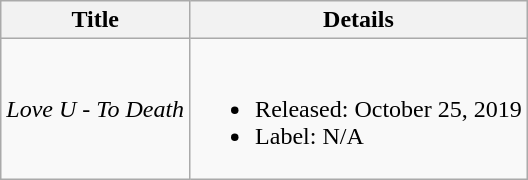<table class="wikitable">
<tr>
<th rowspan="1">Title</th>
<th rowspan="1">Details</th>
</tr>
<tr>
<td><em>Love U - To Death</em></td>
<td><br><ul><li>Released: October 25, 2019</li><li>Label: N/A</li></ul></td>
</tr>
</table>
